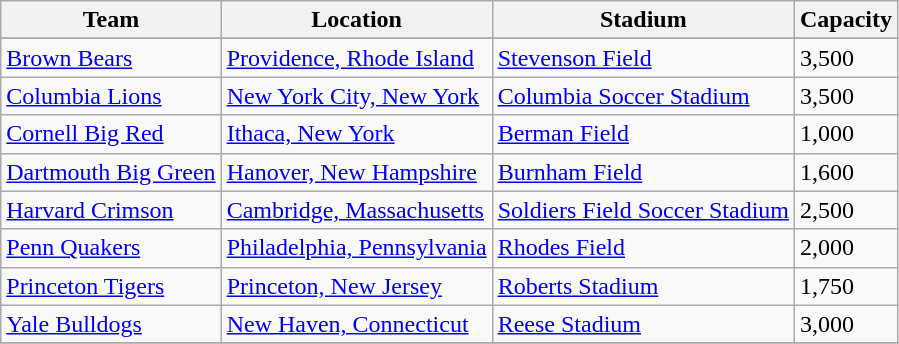<table class="wikitable sortable" style="text-align: left;">
<tr>
<th>Team</th>
<th>Location</th>
<th>Stadium</th>
<th>Capacity</th>
</tr>
<tr>
</tr>
<tr>
<td><a href='#'>Brown Bears</a></td>
<td><a href='#'>Providence, Rhode Island</a></td>
<td><a href='#'>Stevenson Field</a></td>
<td>3,500</td>
</tr>
<tr>
<td><a href='#'>Columbia Lions</a></td>
<td><a href='#'>New York City, New York</a></td>
<td><a href='#'>Columbia Soccer Stadium</a></td>
<td>3,500</td>
</tr>
<tr>
<td><a href='#'>Cornell Big Red</a></td>
<td><a href='#'>Ithaca, New York</a></td>
<td><a href='#'>Berman Field</a></td>
<td>1,000</td>
</tr>
<tr>
<td><a href='#'>Dartmouth Big Green</a></td>
<td><a href='#'>Hanover, New Hampshire</a></td>
<td><a href='#'>Burnham Field</a></td>
<td>1,600</td>
</tr>
<tr>
<td><a href='#'>Harvard Crimson</a></td>
<td><a href='#'>Cambridge, Massachusetts</a></td>
<td><a href='#'>Soldiers Field Soccer Stadium</a></td>
<td>2,500</td>
</tr>
<tr>
<td><a href='#'>Penn Quakers</a></td>
<td><a href='#'>Philadelphia, Pennsylvania</a></td>
<td><a href='#'>Rhodes Field</a></td>
<td>2,000</td>
</tr>
<tr>
<td><a href='#'>Princeton Tigers</a></td>
<td><a href='#'>Princeton, New Jersey</a></td>
<td><a href='#'>Roberts Stadium</a></td>
<td>1,750</td>
</tr>
<tr>
<td><a href='#'>Yale Bulldogs</a></td>
<td><a href='#'>New Haven, Connecticut</a></td>
<td><a href='#'>Reese Stadium</a></td>
<td>3,000</td>
</tr>
<tr>
</tr>
</table>
